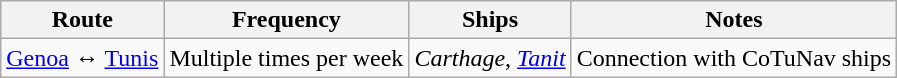<table class="wikitable">
<tr>
<th>Route</th>
<th>Frequency</th>
<th>Ships</th>
<th>Notes</th>
</tr>
<tr>
<td><a href='#'>Genoa</a> ↔ <a href='#'>Tunis</a></td>
<td>Multiple times per week</td>
<td><em>Carthage</em>, <em><a href='#'>Tanit</a></em></td>
<td>Connection with CoTuNav ships</td>
</tr>
</table>
